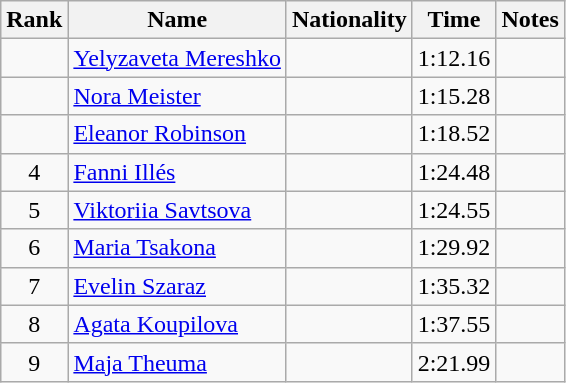<table class="wikitable sortable" style="text-align:center">
<tr>
<th>Rank</th>
<th>Name</th>
<th>Nationality</th>
<th>Time</th>
<th>Notes</th>
</tr>
<tr>
<td></td>
<td align=left><a href='#'>Yelyzaveta Mereshko</a></td>
<td align=left></td>
<td>1:12.16</td>
<td></td>
</tr>
<tr>
<td></td>
<td align=left><a href='#'>Nora Meister</a></td>
<td align=left></td>
<td>1:15.28</td>
<td></td>
</tr>
<tr>
<td></td>
<td align=left><a href='#'>Eleanor Robinson</a></td>
<td align=left></td>
<td>1:18.52</td>
<td></td>
</tr>
<tr>
<td>4</td>
<td align=left><a href='#'>Fanni Illés</a></td>
<td align=left></td>
<td>1:24.48</td>
<td></td>
</tr>
<tr>
<td>5</td>
<td align=left><a href='#'>Viktoriia Savtsova</a></td>
<td align=left></td>
<td>1:24.55</td>
<td></td>
</tr>
<tr>
<td>6</td>
<td align=left><a href='#'>Maria Tsakona</a></td>
<td align=left></td>
<td>1:29.92</td>
<td></td>
</tr>
<tr>
<td>7</td>
<td align=left><a href='#'>Evelin Szaraz</a></td>
<td align=left></td>
<td>1:35.32</td>
<td></td>
</tr>
<tr>
<td>8</td>
<td align=left><a href='#'>Agata Koupilova</a></td>
<td align=left></td>
<td>1:37.55</td>
<td></td>
</tr>
<tr>
<td>9</td>
<td align=left><a href='#'>Maja Theuma</a></td>
<td align=left></td>
<td>2:21.99</td>
<td></td>
</tr>
</table>
